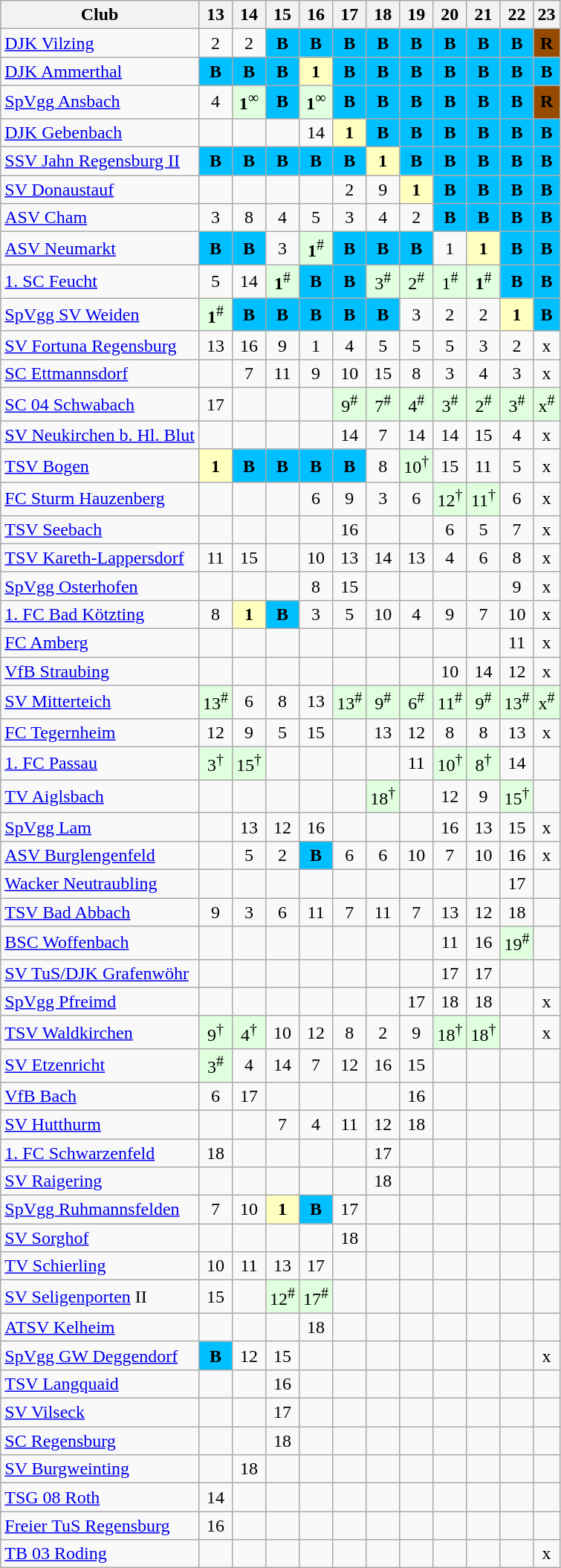<table class="wikitable sortable">
<tr>
<th>Club</th>
<th class="unsortable">13</th>
<th class="unsortable">14</th>
<th class="unsortable">15</th>
<th class="unsortable">16</th>
<th class="unsortable">17</th>
<th class="unsortable">18</th>
<th class="unsortable">19</th>
<th class="unsortable">20</th>
<th class="unsortable">21</th>
<th class="unsortable">22</th>
<th class="unsortable">23</th>
</tr>
<tr align="center">
<td align="left"><a href='#'>DJK Vilzing</a></td>
<td>2</td>
<td>2</td>
<td style="background:#00BFFF"><strong>B</strong></td>
<td style="background:#00BFFF"><strong>B</strong></td>
<td style="background:#00BFFF"><strong>B</strong></td>
<td style="background:#00BFFF"><strong>B</strong></td>
<td style="background:#00BFFF"><strong>B</strong></td>
<td style="background:#00BFFF"><strong>B</strong></td>
<td style="background:#00BFFF"><strong>B</strong></td>
<td style="background:#00BFFF"><strong>B</strong></td>
<td style="background:#964B00"><strong>R</strong></td>
</tr>
<tr align="center">
<td align="left"><a href='#'>DJK Ammerthal</a></td>
<td style="background:#00BFFF"><strong>B</strong></td>
<td style="background:#00BFFF"><strong>B</strong></td>
<td style="background:#00BFFF"><strong>B</strong></td>
<td style="background:#ffffbf"><strong>1</strong></td>
<td style="background:#00BFFF"><strong>B</strong></td>
<td style="background:#00BFFF"><strong>B</strong></td>
<td style="background:#00BFFF"><strong>B</strong></td>
<td style="background:#00BFFF"><strong>B</strong></td>
<td style="background:#00BFFF"><strong>B</strong></td>
<td style="background:#00BFFF"><strong>B</strong></td>
<td style="background:#00BFFF"><strong>B</strong></td>
</tr>
<tr align="center">
<td align="left"><a href='#'>SpVgg Ansbach</a></td>
<td>4</td>
<td style="background:#dfffdf"><strong>1</strong><sup>∞</sup></td>
<td style="background:#00BFFF"><strong>B</strong></td>
<td style="background:#dfffdf"><strong>1</strong><sup>∞</sup></td>
<td style="background:#00BFFF"><strong>B</strong></td>
<td style="background:#00BFFF"><strong>B</strong></td>
<td style="background:#00BFFF"><strong>B</strong></td>
<td style="background:#00BFFF"><strong>B</strong></td>
<td style="background:#00BFFF"><strong>B</strong></td>
<td style="background:#00BFFF"><strong>B</strong></td>
<td style="background:#964B00"><strong>R</strong></td>
</tr>
<tr align="center">
<td align="left"><a href='#'>DJK Gebenbach</a></td>
<td></td>
<td></td>
<td></td>
<td>14</td>
<td style="background:#ffffbf"><strong>1</strong></td>
<td style="background:#00BFFF"><strong>B</strong></td>
<td style="background:#00BFFF"><strong>B</strong></td>
<td style="background:#00BFFF"><strong>B</strong></td>
<td style="background:#00BFFF"><strong>B</strong></td>
<td style="background:#00BFFF"><strong>B</strong></td>
<td style="background:#00BFFF"><strong>B</strong></td>
</tr>
<tr align="center">
<td align="left"><a href='#'>SSV Jahn Regensburg II</a></td>
<td style="background:#00BFFF"><strong>B</strong></td>
<td style="background:#00BFFF"><strong>B</strong></td>
<td style="background:#00BFFF"><strong>B</strong></td>
<td style="background:#00BFFF"><strong>B</strong></td>
<td style="background:#00BFFF"><strong>B</strong></td>
<td style="background:#ffffbf"><strong>1</strong></td>
<td style="background:#00BFFF"><strong>B</strong></td>
<td style="background:#00BFFF"><strong>B</strong></td>
<td style="background:#00BFFF"><strong>B</strong></td>
<td style="background:#00BFFF"><strong>B</strong></td>
<td style="background:#00BFFF"><strong>B</strong></td>
</tr>
<tr align="center">
<td align="left"><a href='#'>SV Donaustauf</a></td>
<td></td>
<td></td>
<td></td>
<td></td>
<td>2</td>
<td>9</td>
<td style="background:#ffffbf"><strong>1</strong></td>
<td style="background:#00BFFF"><strong>B</strong></td>
<td style="background:#00BFFF"><strong>B</strong></td>
<td style="background:#00BFFF"><strong>B</strong></td>
<td style="background:#00BFFF"><strong>B</strong></td>
</tr>
<tr align="center">
<td align="left"><a href='#'>ASV Cham</a></td>
<td>3</td>
<td>8</td>
<td>4</td>
<td>5</td>
<td>3</td>
<td>4</td>
<td>2</td>
<td style="background:#00BFFF"><strong>B</strong></td>
<td style="background:#00BFFF"><strong>B</strong></td>
<td style="background:#00BFFF"><strong>B</strong></td>
<td style="background:#00BFFF"><strong>B</strong></td>
</tr>
<tr align="center">
<td align="left"><a href='#'>ASV Neumarkt</a></td>
<td style="background:#00BFFF"><strong>B</strong></td>
<td style="background:#00BFFF"><strong>B</strong></td>
<td>3</td>
<td style="background:#dfffdf"><strong>1</strong><sup>#</sup></td>
<td style="background:#00BFFF"><strong>B</strong></td>
<td style="background:#00BFFF"><strong>B</strong></td>
<td style="background:#00BFFF"><strong>B</strong></td>
<td>1</td>
<td style="background:#ffffbf"><strong>1</strong></td>
<td style="background:#00BFFF"><strong>B</strong></td>
<td style="background:#00BFFF"><strong>B</strong></td>
</tr>
<tr align="center">
<td align="left"><a href='#'>1. SC Feucht</a></td>
<td>5</td>
<td>14</td>
<td style="background:#dfffdf"><strong>1</strong><sup>#</sup></td>
<td style="background:#00BFFF"><strong>B</strong></td>
<td style="background:#00BFFF"><strong>B</strong></td>
<td style="background:#dfffdf">3<sup>#</sup></td>
<td style="background:#dfffdf">2<sup>#</sup></td>
<td style="background:#dfffdf">1<sup>#</sup></td>
<td style="background:#dfffdf"><strong>1</strong><sup>#</sup></td>
<td style="background:#00BFFF"><strong>B</strong></td>
<td style="background:#00BFFF"><strong>B</strong></td>
</tr>
<tr align="center">
<td align="left"><a href='#'>SpVgg SV Weiden</a></td>
<td style="background:#dfffdf"><strong>1</strong><sup>#</sup></td>
<td style="background:#00BFFF"><strong>B</strong></td>
<td style="background:#00BFFF"><strong>B</strong></td>
<td style="background:#00BFFF"><strong>B</strong></td>
<td style="background:#00BFFF"><strong>B</strong></td>
<td style="background:#00BFFF"><strong>B</strong></td>
<td>3</td>
<td>2</td>
<td>2</td>
<td style="background:#ffffbf"><strong>1</strong></td>
<td style="background:#00BFFF"><strong>B</strong></td>
</tr>
<tr align="center">
<td align="left"><a href='#'>SV Fortuna Regensburg</a></td>
<td>13</td>
<td>16</td>
<td>9</td>
<td>1</td>
<td>4</td>
<td>5</td>
<td>5</td>
<td>5</td>
<td>3</td>
<td>2</td>
<td>x</td>
</tr>
<tr align="center">
<td align="left"><a href='#'>SC Ettmannsdorf</a></td>
<td></td>
<td>7</td>
<td>11</td>
<td>9</td>
<td>10</td>
<td>15</td>
<td>8</td>
<td>3</td>
<td>4</td>
<td>3</td>
<td>x</td>
</tr>
<tr align="center">
<td align="left"><a href='#'>SC 04 Schwabach</a></td>
<td>17</td>
<td></td>
<td></td>
<td></td>
<td style="background:#dfffdf">9<sup>#</sup></td>
<td style="background:#dfffdf">7<sup>#</sup></td>
<td style="background:#dfffdf">4<sup>#</sup></td>
<td style="background:#dfffdf">3<sup>#</sup></td>
<td style="background:#dfffdf">2<sup>#</sup></td>
<td style="background:#dfffdf">3<sup>#</sup></td>
<td style="background:#dfffdf">x<sup>#</sup></td>
</tr>
<tr align="center">
<td align="left"><a href='#'>SV Neukirchen b. Hl. Blut</a></td>
<td></td>
<td></td>
<td></td>
<td></td>
<td>14</td>
<td>7</td>
<td>14</td>
<td>14</td>
<td>15</td>
<td>4</td>
<td>x</td>
</tr>
<tr align="center">
<td align="left"><a href='#'>TSV Bogen</a></td>
<td style="background:#ffffbf"><strong>1</strong></td>
<td style="background:#00BFFF"><strong>B</strong></td>
<td style="background:#00BFFF"><strong>B</strong></td>
<td style="background:#00BFFF"><strong>B</strong></td>
<td style="background:#00BFFF"><strong>B</strong></td>
<td>8</td>
<td style="background:#dfffdf">10<sup>†</sup></td>
<td>15</td>
<td>11</td>
<td>5</td>
<td>x</td>
</tr>
<tr align="center">
<td align="left"><a href='#'>FC Sturm Hauzenberg</a></td>
<td></td>
<td></td>
<td></td>
<td>6</td>
<td>9</td>
<td>3</td>
<td>6</td>
<td style="background:#dfffdf">12<sup>†</sup></td>
<td style="background:#dfffdf">11<sup>†</sup></td>
<td>6</td>
<td>x</td>
</tr>
<tr align="center">
<td align="left"><a href='#'>TSV Seebach</a></td>
<td></td>
<td></td>
<td></td>
<td></td>
<td>16</td>
<td></td>
<td></td>
<td>6</td>
<td>5</td>
<td>7</td>
<td>x</td>
</tr>
<tr align="center">
<td align="left"><a href='#'>TSV Kareth-Lappersdorf</a></td>
<td>11</td>
<td>15</td>
<td></td>
<td>10</td>
<td>13</td>
<td>14</td>
<td>13</td>
<td>4</td>
<td>6</td>
<td>8</td>
<td>x</td>
</tr>
<tr align="center">
<td align="left"><a href='#'>SpVgg Osterhofen</a></td>
<td></td>
<td></td>
<td></td>
<td>8</td>
<td>15</td>
<td></td>
<td></td>
<td></td>
<td></td>
<td>9</td>
<td>x</td>
</tr>
<tr align="center">
<td align="left"><a href='#'>1. FC Bad Kötzting</a></td>
<td>8</td>
<td style="background:#ffffbf"><strong>1</strong></td>
<td style="background:#00BFFF"><strong>B</strong></td>
<td>3</td>
<td>5</td>
<td>10</td>
<td>4</td>
<td>9</td>
<td>7</td>
<td>10</td>
<td>x</td>
</tr>
<tr align="center">
<td align="left"><a href='#'>FC Amberg</a></td>
<td></td>
<td></td>
<td></td>
<td></td>
<td></td>
<td></td>
<td></td>
<td></td>
<td></td>
<td>11</td>
<td>x</td>
</tr>
<tr align="center">
<td align="left"><a href='#'>VfB Straubing</a></td>
<td></td>
<td></td>
<td></td>
<td></td>
<td></td>
<td></td>
<td></td>
<td>10</td>
<td>14</td>
<td>12</td>
<td>x</td>
</tr>
<tr align="center">
<td align="left"><a href='#'>SV Mitterteich</a></td>
<td style="background:#dfffdf">13<sup>#</sup></td>
<td>6</td>
<td>8</td>
<td>13</td>
<td style="background:#dfffdf">13<sup>#</sup></td>
<td style="background:#dfffdf">9<sup>#</sup></td>
<td style="background:#dfffdf">6<sup>#</sup></td>
<td style="background:#dfffdf">11<sup>#</sup></td>
<td style="background:#dfffdf">9<sup>#</sup></td>
<td style="background:#dfffdf">13<sup>#</sup></td>
<td style="background:#dfffdf">x<sup>#</sup></td>
</tr>
<tr align="center">
<td align="left"><a href='#'>FC Tegernheim</a></td>
<td>12</td>
<td>9</td>
<td>5</td>
<td>15</td>
<td></td>
<td>13</td>
<td>12</td>
<td>8</td>
<td>8</td>
<td>13</td>
<td>x</td>
</tr>
<tr align="center">
<td align="left"><a href='#'>1. FC Passau</a></td>
<td style="background:#dfffdf">3<sup>†</sup></td>
<td style="background:#dfffdf">15<sup>†</sup></td>
<td></td>
<td></td>
<td></td>
<td></td>
<td>11</td>
<td style="background:#dfffdf">10<sup>†</sup></td>
<td style="background:#dfffdf">8<sup>†</sup></td>
<td>14</td>
<td></td>
</tr>
<tr align="center">
<td align="left"><a href='#'>TV Aiglsbach</a></td>
<td></td>
<td></td>
<td></td>
<td></td>
<td></td>
<td style="background:#dfffdf">18<sup>†</sup></td>
<td></td>
<td>12</td>
<td>9</td>
<td style="background:#dfffdf">15<sup>†</sup></td>
<td></td>
</tr>
<tr align="center">
<td align="left"><a href='#'>SpVgg Lam</a></td>
<td></td>
<td>13</td>
<td>12</td>
<td>16</td>
<td></td>
<td></td>
<td></td>
<td>16</td>
<td>13</td>
<td>15</td>
<td>x</td>
</tr>
<tr align="center">
<td align="left"><a href='#'>ASV Burglengenfeld</a></td>
<td></td>
<td>5</td>
<td>2</td>
<td style="background:#00BFFF"><strong>B</strong></td>
<td>6</td>
<td>6</td>
<td>10</td>
<td>7</td>
<td>10</td>
<td>16</td>
<td>x</td>
</tr>
<tr align="center">
<td align="left"><a href='#'>Wacker Neutraubling</a></td>
<td></td>
<td></td>
<td></td>
<td></td>
<td></td>
<td></td>
<td></td>
<td></td>
<td></td>
<td>17</td>
<td></td>
</tr>
<tr align="center">
<td align="left"><a href='#'>TSV Bad Abbach</a></td>
<td>9</td>
<td>3</td>
<td>6</td>
<td>11</td>
<td>7</td>
<td>11</td>
<td>7</td>
<td>13</td>
<td>12</td>
<td>18</td>
<td></td>
</tr>
<tr align="center">
<td align="left"><a href='#'>BSC Woffenbach</a></td>
<td></td>
<td></td>
<td></td>
<td></td>
<td></td>
<td></td>
<td></td>
<td>11</td>
<td>16</td>
<td style="background:#dfffdf">19<sup>#</sup></td>
<td></td>
</tr>
<tr align="center">
<td align="left"><a href='#'>SV TuS/DJK Grafenwöhr</a></td>
<td></td>
<td></td>
<td></td>
<td></td>
<td></td>
<td></td>
<td></td>
<td>17</td>
<td>17</td>
<td></td>
<td></td>
</tr>
<tr align="center">
<td align="left"><a href='#'>SpVgg Pfreimd</a></td>
<td></td>
<td></td>
<td></td>
<td></td>
<td></td>
<td></td>
<td>17</td>
<td>18</td>
<td>18</td>
<td></td>
<td>x</td>
</tr>
<tr align="center">
<td align="left"><a href='#'>TSV Waldkirchen</a></td>
<td style="background:#dfffdf">9<sup>†</sup></td>
<td style="background:#dfffdf">4<sup>†</sup></td>
<td>10</td>
<td>12</td>
<td>8</td>
<td>2</td>
<td>9</td>
<td style="background:#dfffdf">18<sup>†</sup></td>
<td style="background:#dfffdf">18<sup>†</sup></td>
<td></td>
<td>x</td>
</tr>
<tr align="center">
<td align="left"><a href='#'>SV Etzenricht</a></td>
<td style="background:#dfffdf">3<sup>#</sup></td>
<td>4</td>
<td>14</td>
<td>7</td>
<td>12</td>
<td>16</td>
<td>15</td>
<td></td>
<td></td>
<td></td>
<td></td>
</tr>
<tr align="center">
<td align="left"><a href='#'>VfB Bach</a></td>
<td>6</td>
<td>17</td>
<td></td>
<td></td>
<td></td>
<td></td>
<td>16</td>
<td></td>
<td></td>
<td></td>
<td></td>
</tr>
<tr align="center">
<td align="left"><a href='#'>SV Hutthurm</a></td>
<td></td>
<td></td>
<td>7</td>
<td>4</td>
<td>11</td>
<td>12</td>
<td>18</td>
<td></td>
<td></td>
<td></td>
<td></td>
</tr>
<tr align="center">
<td align="left"><a href='#'>1. FC Schwarzenfeld</a></td>
<td>18</td>
<td></td>
<td></td>
<td></td>
<td></td>
<td>17</td>
<td></td>
<td></td>
<td></td>
<td></td>
<td></td>
</tr>
<tr align="center">
<td align="left"><a href='#'>SV Raigering</a></td>
<td></td>
<td></td>
<td></td>
<td></td>
<td></td>
<td>18</td>
<td></td>
<td></td>
<td></td>
<td></td>
<td></td>
</tr>
<tr align="center">
<td align="left"><a href='#'>SpVgg Ruhmannsfelden</a></td>
<td>7</td>
<td>10</td>
<td style="background:#ffffbf"><strong>1</strong></td>
<td style="background:#00BFFF"><strong>B</strong></td>
<td>17</td>
<td></td>
<td></td>
<td></td>
<td></td>
<td></td>
<td></td>
</tr>
<tr align="center">
<td align="left"><a href='#'>SV Sorghof</a></td>
<td></td>
<td></td>
<td></td>
<td></td>
<td>18</td>
<td></td>
<td></td>
<td></td>
<td></td>
<td></td>
<td></td>
</tr>
<tr align="center">
<td align="left"><a href='#'>TV Schierling</a></td>
<td>10</td>
<td>11</td>
<td>13</td>
<td>17</td>
<td></td>
<td></td>
<td></td>
<td></td>
<td></td>
<td></td>
<td></td>
</tr>
<tr align="center">
<td align="left"><a href='#'>SV Seligenporten</a> II</td>
<td>15</td>
<td></td>
<td style="background:#dfffdf">12<sup>#</sup></td>
<td style="background:#dfffdf">17<sup>#</sup></td>
<td></td>
<td></td>
<td></td>
<td></td>
<td></td>
<td></td>
</tr>
<tr align="center">
<td align="left"><a href='#'>ATSV Kelheim</a></td>
<td></td>
<td></td>
<td></td>
<td>18</td>
<td></td>
<td></td>
<td></td>
<td></td>
<td></td>
<td></td>
<td></td>
</tr>
<tr align="center">
<td align="left"><a href='#'>SpVgg GW Deggendorf</a></td>
<td style="background:#00BFFF"><strong>B</strong></td>
<td>12</td>
<td>15</td>
<td></td>
<td></td>
<td></td>
<td></td>
<td></td>
<td></td>
<td></td>
<td>x</td>
</tr>
<tr align="center">
<td align="left"><a href='#'>TSV Langquaid</a></td>
<td></td>
<td></td>
<td>16</td>
<td></td>
<td></td>
<td></td>
<td></td>
<td></td>
<td></td>
<td></td>
<td></td>
</tr>
<tr align="center">
<td align="left"><a href='#'>SV Vilseck</a></td>
<td></td>
<td></td>
<td>17</td>
<td></td>
<td></td>
<td></td>
<td></td>
<td></td>
<td></td>
<td></td>
<td></td>
</tr>
<tr align="center">
<td align="left"><a href='#'>SC Regensburg</a></td>
<td></td>
<td></td>
<td>18</td>
<td></td>
<td></td>
<td></td>
<td></td>
<td></td>
<td></td>
<td></td>
<td></td>
</tr>
<tr align="center">
<td align="left"><a href='#'>SV Burgweinting</a></td>
<td></td>
<td>18</td>
<td></td>
<td></td>
<td></td>
<td></td>
<td></td>
<td></td>
<td></td>
<td></td>
<td></td>
</tr>
<tr align="center">
<td align="left"><a href='#'>TSG 08 Roth</a></td>
<td>14</td>
<td></td>
<td></td>
<td></td>
<td></td>
<td></td>
<td></td>
<td></td>
<td></td>
<td></td>
<td></td>
</tr>
<tr align="center">
<td align="left"><a href='#'>Freier TuS Regensburg</a></td>
<td>16</td>
<td></td>
<td></td>
<td></td>
<td></td>
<td></td>
<td></td>
<td></td>
<td></td>
<td></td>
<td></td>
</tr>
<tr align="center">
<td align="left"><a href='#'>TB 03 Roding</a></td>
<td></td>
<td></td>
<td></td>
<td></td>
<td></td>
<td></td>
<td></td>
<td></td>
<td></td>
<td></td>
<td>x</td>
</tr>
</table>
